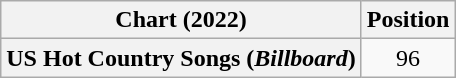<table class="wikitable plainrowheaders" style="text-align:center">
<tr>
<th scope="col">Chart (2022)</th>
<th scope="col">Position</th>
</tr>
<tr>
<th scope="row">US Hot Country Songs (<em>Billboard</em>)</th>
<td>96</td>
</tr>
</table>
